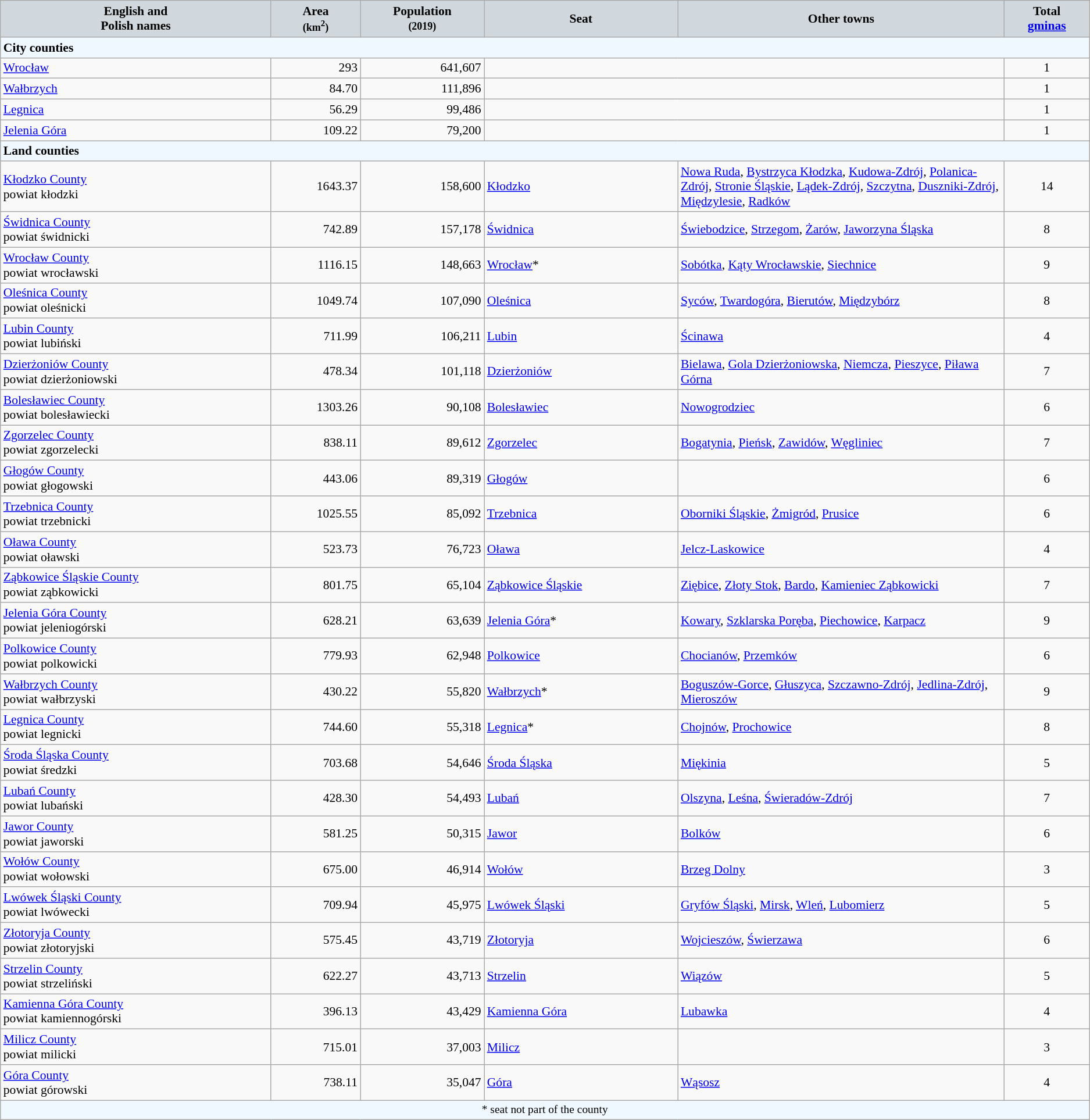<table class="wikitable sortable" style="font-size:90%">
<tr style="background:#D0D8DD">
<td align="center"><strong>English and<br> Polish names</strong></td>
<td align="center"><strong>Area<br> <small>(km<sup>2</sup>)</small></strong></td>
<td align="center"><strong>Population<br> <small>(2019)</small></strong></td>
<td align="center"><strong>Seat</strong></td>
<td width="30%" align="center"><strong>Other towns</strong></td>
<td align="center"><strong>Total<br> <a href='#'>gminas</a></strong></td>
</tr>
<tr style="background:#F0F8FF">
<td colspan="6"><strong>City counties</strong></td>
</tr>
<tr>
<td><a href='#'>Wrocław</a></td>
<td align="right">293</td>
<td align="right">641,607</td>
<td colspan="2"></td>
<td align="center">1</td>
</tr>
<tr>
<td><a href='#'>Wałbrzych</a></td>
<td align="right">84.70</td>
<td align="right">111,896</td>
<td colspan="2"></td>
<td align="center">1</td>
</tr>
<tr>
<td><a href='#'>Legnica</a></td>
<td align="right">56.29</td>
<td align="right">99,486</td>
<td colspan="2"></td>
<td align="center">1</td>
</tr>
<tr>
<td><a href='#'>Jelenia Góra</a></td>
<td align="right">109.22</td>
<td align="right">79,200</td>
<td colspan="2"></td>
<td align="center">1</td>
</tr>
<tr style="background:#F0F8FF">
<td colspan="6"><strong>Land counties</strong></td>
</tr>
<tr>
<td><a href='#'>Kłodzko County</a><br> powiat kłodzki</td>
<td align="right">1643.37</td>
<td align="right">158,600</td>
<td><a href='#'>Kłodzko</a></td>
<td><a href='#'>Nowa Ruda</a>, <a href='#'>Bystrzyca Kłodzka</a>, <a href='#'>Kudowa-Zdrój</a>, <a href='#'>Polanica-Zdrój</a>, <a href='#'>Stronie Śląskie</a>, <a href='#'>Lądek-Zdrój</a>, <a href='#'>Szczytna</a>, <a href='#'>Duszniki-Zdrój</a>, <a href='#'>Międzylesie</a>, <a href='#'>Radków</a></td>
<td align="center">14</td>
</tr>
<tr>
<td><a href='#'>Świdnica County</a><br> powiat świdnicki</td>
<td align="right">742.89</td>
<td align="right">157,178</td>
<td><a href='#'>Świdnica</a></td>
<td><a href='#'>Świebodzice</a>, <a href='#'>Strzegom</a>, <a href='#'>Żarów</a>, <a href='#'>Jaworzyna Śląska</a></td>
<td align="center">8</td>
</tr>
<tr>
<td><a href='#'>Wrocław County</a><br> powiat wrocławski</td>
<td align="right">1116.15</td>
<td align="right">148,663</td>
<td><a href='#'>Wrocław</a>*</td>
<td><a href='#'>Sobótka</a>, <a href='#'>Kąty Wrocławskie</a>, <a href='#'>Siechnice</a></td>
<td align="center">9</td>
</tr>
<tr>
<td><a href='#'>Oleśnica County</a><br> powiat oleśnicki</td>
<td align="right">1049.74</td>
<td align="right">107,090</td>
<td><a href='#'>Oleśnica</a></td>
<td><a href='#'>Syców</a>, <a href='#'>Twardogóra</a>, <a href='#'>Bierutów</a>, <a href='#'>Międzybórz</a></td>
<td align="center">8</td>
</tr>
<tr>
<td><a href='#'>Lubin County</a><br> powiat lubiński</td>
<td align="right">711.99</td>
<td align="right">106,211</td>
<td><a href='#'>Lubin</a></td>
<td><a href='#'>Ścinawa</a></td>
<td align="center">4</td>
</tr>
<tr>
<td><a href='#'>Dzierżoniów County</a><br> powiat dzierżoniowski</td>
<td align="right">478.34</td>
<td align="right">101,118</td>
<td><a href='#'>Dzierżoniów</a></td>
<td><a href='#'>Bielawa</a>, <a href='#'>Gola Dzierżoniowska</a>, <a href='#'>Niemcza</a>, <a href='#'>Pieszyce</a>, <a href='#'>Piława Górna</a></td>
<td align="center">7</td>
</tr>
<tr>
<td><a href='#'>Bolesławiec County</a><br> powiat bolesławiecki</td>
<td align="right">1303.26</td>
<td align="right">90,108</td>
<td><a href='#'>Bolesławiec</a></td>
<td><a href='#'>Nowogrodziec</a></td>
<td align="center">6</td>
</tr>
<tr>
<td><a href='#'>Zgorzelec County</a><br> powiat zgorzelecki</td>
<td align="right">838.11</td>
<td align="right">89,612</td>
<td><a href='#'>Zgorzelec</a></td>
<td><a href='#'>Bogatynia</a>, <a href='#'>Pieńsk</a>, <a href='#'>Zawidów</a>, <a href='#'>Węgliniec</a></td>
<td align="center">7</td>
</tr>
<tr>
<td><a href='#'>Głogów County</a><br> powiat głogowski</td>
<td align="right">443.06</td>
<td align="right">89,319</td>
<td><a href='#'>Głogów</a></td>
<td></td>
<td align="center">6</td>
</tr>
<tr>
<td><a href='#'>Trzebnica County</a><br> powiat trzebnicki</td>
<td align="right">1025.55</td>
<td align="right">85,092</td>
<td><a href='#'>Trzebnica</a></td>
<td><a href='#'>Oborniki Śląskie</a>, <a href='#'>Żmigród</a>, <a href='#'>Prusice</a></td>
<td align="center">6</td>
</tr>
<tr>
<td><a href='#'>Oława County</a><br> powiat oławski</td>
<td align="right">523.73</td>
<td align="right">76,723</td>
<td><a href='#'>Oława</a></td>
<td><a href='#'>Jelcz-Laskowice</a></td>
<td align="center">4</td>
</tr>
<tr>
<td><a href='#'>Ząbkowice Śląskie County</a><br> powiat ząbkowicki</td>
<td align="right">801.75</td>
<td align="right">65,104</td>
<td><a href='#'>Ząbkowice Śląskie</a></td>
<td><a href='#'>Ziębice</a>, <a href='#'>Złoty Stok</a>, <a href='#'>Bardo</a>, <a href='#'>Kamieniec Ząbkowicki</a></td>
<td align="center">7</td>
</tr>
<tr>
<td><a href='#'>Jelenia Góra County</a><br> powiat jeleniogórski</td>
<td align="right">628.21</td>
<td align="right">63,639</td>
<td><a href='#'>Jelenia Góra</a>*</td>
<td><a href='#'>Kowary</a>, <a href='#'>Szklarska Poręba</a>, <a href='#'>Piechowice</a>, <a href='#'>Karpacz</a></td>
<td align="center">9</td>
</tr>
<tr>
<td><a href='#'>Polkowice County</a><br> powiat polkowicki</td>
<td align="right">779.93</td>
<td align="right">62,948</td>
<td><a href='#'>Polkowice</a></td>
<td><a href='#'>Chocianów</a>, <a href='#'>Przemków</a></td>
<td align="center">6</td>
</tr>
<tr>
<td><a href='#'>Wałbrzych County</a><br> powiat wałbrzyski</td>
<td align="right">430.22</td>
<td align="right">55,820</td>
<td><a href='#'>Wałbrzych</a>*</td>
<td><a href='#'>Boguszów-Gorce</a>, <a href='#'>Głuszyca</a>, <a href='#'>Szczawno-Zdrój</a>, <a href='#'>Jedlina-Zdrój</a>, <a href='#'>Mieroszów</a></td>
<td align="center">9</td>
</tr>
<tr>
<td><a href='#'>Legnica County</a><br> powiat legnicki</td>
<td align="right">744.60</td>
<td align="right">55,318</td>
<td><a href='#'>Legnica</a>*</td>
<td><a href='#'>Chojnów</a>, <a href='#'>Prochowice</a></td>
<td align="center">8</td>
</tr>
<tr>
<td><a href='#'>Środa Śląska County</a><br> powiat średzki</td>
<td align="right">703.68</td>
<td align="right">54,646</td>
<td><a href='#'>Środa Śląska</a></td>
<td><a href='#'>Miękinia</a></td>
<td align="center">5</td>
</tr>
<tr>
<td><a href='#'>Lubań County</a><br> powiat lubański</td>
<td align="right">428.30</td>
<td align="right">54,493</td>
<td><a href='#'>Lubań</a></td>
<td><a href='#'>Olszyna</a>, <a href='#'>Leśna</a>, <a href='#'>Świeradów-Zdrój</a></td>
<td align="center">7</td>
</tr>
<tr>
<td><a href='#'>Jawor County</a><br> powiat jaworski</td>
<td align="right">581.25</td>
<td align="right">50,315</td>
<td><a href='#'>Jawor</a></td>
<td><a href='#'>Bolków</a></td>
<td align="center">6</td>
</tr>
<tr>
<td><a href='#'>Wołów County</a><br> powiat wołowski</td>
<td align="right">675.00</td>
<td align="right">46,914</td>
<td><a href='#'>Wołów</a></td>
<td><a href='#'>Brzeg Dolny</a></td>
<td align="center">3</td>
</tr>
<tr>
<td><a href='#'>Lwówek Śląski County</a><br> powiat lwówecki</td>
<td align="right">709.94</td>
<td align="right">45,975</td>
<td><a href='#'>Lwówek Śląski</a></td>
<td><a href='#'>Gryfów Śląski</a>, <a href='#'>Mirsk</a>, <a href='#'>Wleń</a>, <a href='#'>Lubomierz</a></td>
<td align="center">5</td>
</tr>
<tr>
<td><a href='#'>Złotoryja County</a><br> powiat złotoryjski</td>
<td align="right">575.45</td>
<td align="right">43,719</td>
<td><a href='#'>Złotoryja</a></td>
<td><a href='#'>Wojcieszów</a>, <a href='#'>Świerzawa</a></td>
<td align="center">6</td>
</tr>
<tr>
<td><a href='#'>Strzelin County</a><br> powiat strzeliński</td>
<td align="right">622.27</td>
<td align="right">43,713</td>
<td><a href='#'>Strzelin</a></td>
<td><a href='#'>Wiązów</a></td>
<td align="center">5</td>
</tr>
<tr>
<td><a href='#'>Kamienna Góra County</a><br> powiat kamiennogórski</td>
<td align="right">396.13</td>
<td align="right">43,429</td>
<td><a href='#'>Kamienna Góra</a></td>
<td><a href='#'>Lubawka</a></td>
<td align="center">4</td>
</tr>
<tr>
<td><a href='#'>Milicz County</a><br> powiat milicki</td>
<td align="right">715.01</td>
<td align="right">37,003</td>
<td><a href='#'>Milicz</a></td>
<td></td>
<td align="center">3</td>
</tr>
<tr>
<td><a href='#'>Góra County</a><br> powiat górowski</td>
<td align="right">738.11</td>
<td align="right">35,047</td>
<td><a href='#'>Góra</a></td>
<td><a href='#'>Wąsosz</a></td>
<td align="center">4</td>
</tr>
<tr style="background:#F0F8FF">
<td colspan=6 style="text-align:center;font-size:90%">* seat not part of the county</td>
</tr>
</table>
